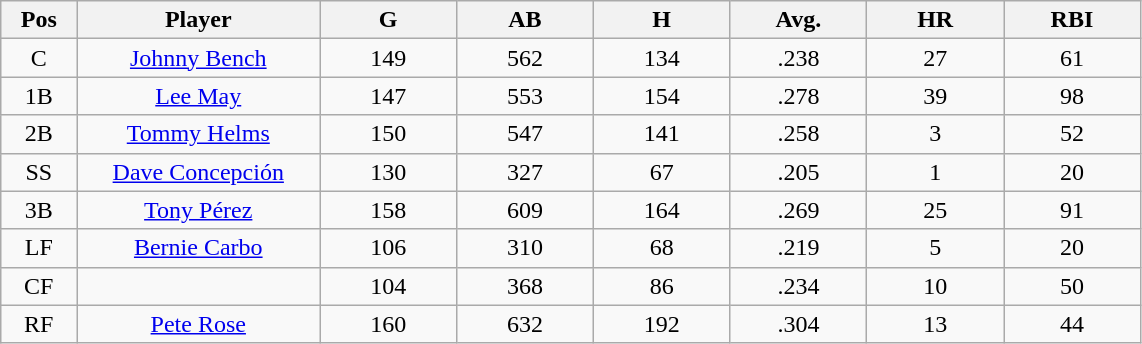<table class="wikitable sortable">
<tr>
<th bgcolor="#DDDDFF" width="5%">Pos</th>
<th bgcolor="#DDDDFF" width="16%">Player</th>
<th bgcolor="#DDDDFF" width="9%">G</th>
<th bgcolor="#DDDDFF" width="9%">AB</th>
<th bgcolor="#DDDDFF" width="9%">H</th>
<th bgcolor="#DDDDFF" width="9%">Avg.</th>
<th bgcolor="#DDDDFF" width="9%">HR</th>
<th bgcolor="#DDDDFF" width="9%">RBI</th>
</tr>
<tr align="center">
<td>C</td>
<td><a href='#'>Johnny Bench</a></td>
<td>149</td>
<td>562</td>
<td>134</td>
<td>.238</td>
<td>27</td>
<td>61</td>
</tr>
<tr align=center>
<td>1B</td>
<td><a href='#'>Lee May</a></td>
<td>147</td>
<td>553</td>
<td>154</td>
<td>.278</td>
<td>39</td>
<td>98</td>
</tr>
<tr align=center>
<td>2B</td>
<td><a href='#'>Tommy Helms</a></td>
<td>150</td>
<td>547</td>
<td>141</td>
<td>.258</td>
<td>3</td>
<td>52</td>
</tr>
<tr align=center>
<td>SS</td>
<td><a href='#'>Dave Concepción</a></td>
<td>130</td>
<td>327</td>
<td>67</td>
<td>.205</td>
<td>1</td>
<td>20</td>
</tr>
<tr align=center>
<td>3B</td>
<td><a href='#'>Tony Pérez</a></td>
<td>158</td>
<td>609</td>
<td>164</td>
<td>.269</td>
<td>25</td>
<td>91</td>
</tr>
<tr align=center>
<td>LF</td>
<td><a href='#'>Bernie Carbo</a></td>
<td>106</td>
<td>310</td>
<td>68</td>
<td>.219</td>
<td>5</td>
<td>20</td>
</tr>
<tr align=center>
<td>CF</td>
<td></td>
<td>104</td>
<td>368</td>
<td>86</td>
<td>.234</td>
<td>10</td>
<td>50</td>
</tr>
<tr align="center">
<td>RF</td>
<td><a href='#'>Pete Rose</a></td>
<td>160</td>
<td>632</td>
<td>192</td>
<td>.304</td>
<td>13</td>
<td>44</td>
</tr>
</table>
